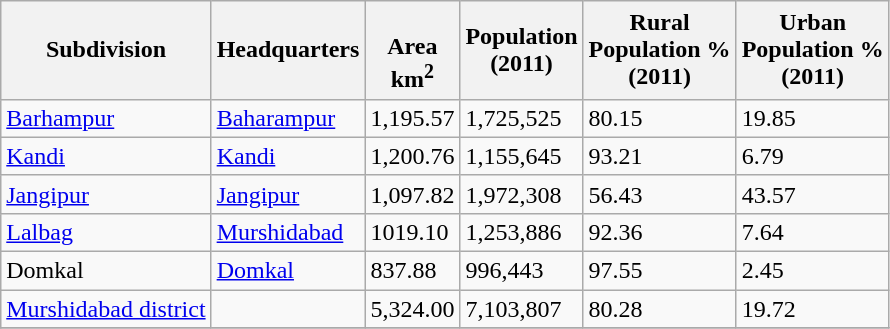<table class="wikitable sortable">
<tr>
<th>Subdivision</th>
<th>Headquarters</th>
<th><br>Area<br>km<sup>2</sup></th>
<th>Population<br>(2011)</th>
<th>Rural<br>Population %<br>(2011)</th>
<th>Urban<br> Population % <br>(2011)</th>
</tr>
<tr>
<td><a href='#'>Barhampur</a></td>
<td><a href='#'>Baharampur</a></td>
<td>1,195.57</td>
<td>1,725,525</td>
<td>80.15</td>
<td>19.85</td>
</tr>
<tr>
<td><a href='#'>Kandi</a></td>
<td><a href='#'>Kandi</a></td>
<td>1,200.76</td>
<td>1,155,645</td>
<td>93.21</td>
<td>6.79</td>
</tr>
<tr>
<td><a href='#'>Jangipur</a></td>
<td><a href='#'>Jangipur</a></td>
<td>1,097.82</td>
<td>1,972,308</td>
<td>56.43</td>
<td>43.57</td>
</tr>
<tr>
<td><a href='#'>Lalbag</a></td>
<td><a href='#'>Murshidabad</a></td>
<td>1019.10</td>
<td>1,253,886</td>
<td>92.36</td>
<td>7.64</td>
</tr>
<tr>
<td>Domkal</td>
<td><a href='#'>Domkal</a></td>
<td>837.88</td>
<td>996,443</td>
<td>97.55</td>
<td>2.45</td>
</tr>
<tr>
<td><a href='#'>Murshidabad district</a></td>
<td></td>
<td>5,324.00</td>
<td>7,103,807</td>
<td>80.28</td>
<td>19.72</td>
</tr>
<tr>
</tr>
</table>
